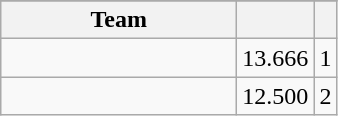<table class="wikitable">
<tr>
</tr>
<tr>
<th width=150>Team</th>
<th></th>
<th></th>
</tr>
<tr>
<td></td>
<td align=right>13.666</td>
<td align=center>1</td>
</tr>
<tr>
<td></td>
<td align=right>12.500</td>
<td align=center>2</td>
</tr>
</table>
